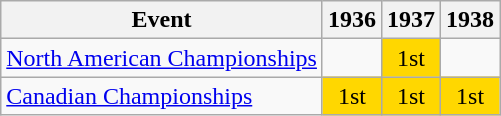<table class="wikitable">
<tr>
<th>Event</th>
<th>1936</th>
<th>1937</th>
<th>1938</th>
</tr>
<tr>
<td><a href='#'>North American Championships</a></td>
<td></td>
<td align="center" bgcolor="gold">1st</td>
<td></td>
</tr>
<tr>
<td><a href='#'>Canadian Championships</a></td>
<td align="center" bgcolor="gold">1st</td>
<td align="center" bgcolor="gold">1st</td>
<td align="center" bgcolor="gold">1st</td>
</tr>
</table>
